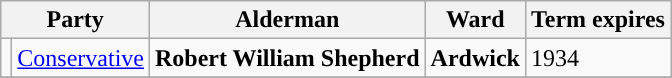<table class="wikitable">
<tr>
<th colspan="2">Party</th>
<th>Alderman</th>
<th>Ward</th>
<th>Term expires</th>
</tr>
<tr>
<td style="background-color:"></td>
<td><a href='#'>Conservative</a></td>
<td><strong>Robert William Shepherd</strong></td>
<td><strong>Ardwick</strong></td>
<td>1934</td>
</tr>
<tr>
</tr>
</table>
